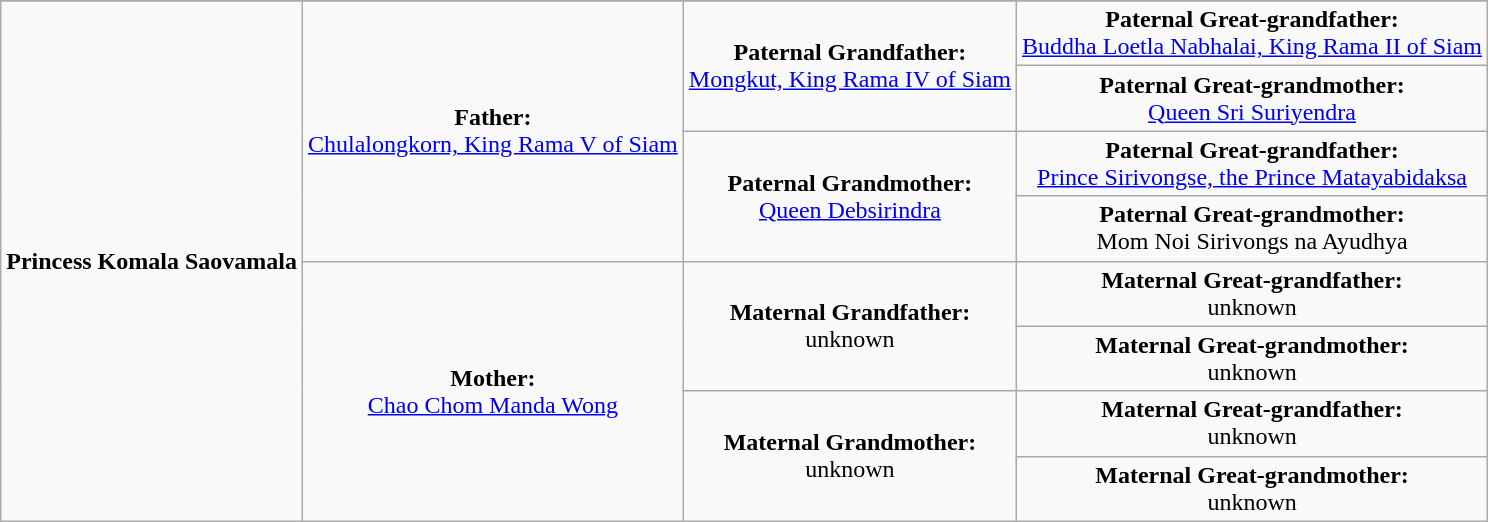<table class="wikitable">
<tr>
</tr>
<tr>
<td rowspan="8" align="center"><strong>Princess Komala Saovamala</strong></td>
<td rowspan="4" align="center"><strong>Father:</strong><br><a href='#'>Chulalongkorn, King Rama V of Siam</a></td>
<td rowspan="2" align="center"><strong>Paternal Grandfather:</strong><br><a href='#'>Mongkut, King Rama IV of Siam</a></td>
<td align = "center"><strong>Paternal Great-grandfather:</strong><br><a href='#'>Buddha Loetla Nabhalai, King Rama II of Siam</a></td>
</tr>
<tr>
<td align = "center"><strong>Paternal Great-grandmother:</strong><br><a href='#'>Queen Sri Suriyendra</a></td>
</tr>
<tr>
<td rowspan="2" align="center"><strong>Paternal Grandmother:</strong><br><a href='#'>Queen Debsirindra</a></td>
<td align = "center"><strong>Paternal Great-grandfather:</strong><br><a href='#'>Prince Sirivongse, the Prince Matayabidaksa</a></td>
</tr>
<tr>
<td align = "center"><strong>Paternal Great-grandmother:</strong><br>Mom Noi Sirivongs na Ayudhya</td>
</tr>
<tr>
<td rowspan="4" align="center"><strong>Mother:</strong><br><a href='#'>Chao Chom Manda Wong</a></td>
<td rowspan="2" align="center"><strong>Maternal Grandfather:</strong><br>unknown</td>
<td align = "center"><strong>Maternal Great-grandfather:</strong><br>unknown</td>
</tr>
<tr>
<td align = "center"><strong>Maternal Great-grandmother:</strong><br>unknown</td>
</tr>
<tr>
<td rowspan="2" align="center"><strong>Maternal Grandmother:</strong><br>unknown</td>
<td align = "center"><strong>Maternal Great-grandfather:</strong><br>unknown</td>
</tr>
<tr>
<td align = "center"><strong>Maternal Great-grandmother:</strong><br>unknown</td>
</tr>
</table>
